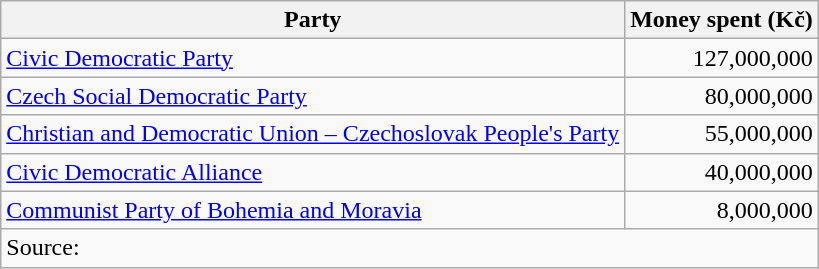<table class=wikitable style=text-align:right>
<tr>
<th>Party</th>
<th>Money spent (Kč)</th>
</tr>
<tr>
<td align=left><a href='#'>Civic Democratic Party</a></td>
<td>127,000,000</td>
</tr>
<tr>
<td align=left><a href='#'>Czech Social Democratic Party</a></td>
<td>80,000,000</td>
</tr>
<tr>
<td align=left><a href='#'>Christian and Democratic Union – Czechoslovak People's Party</a></td>
<td>55,000,000</td>
</tr>
<tr>
<td align=left><a href='#'>Civic Democratic Alliance</a></td>
<td>40,000,000</td>
</tr>
<tr>
<td align=left><a href='#'>Communist Party of Bohemia and Moravia</a></td>
<td>8,000,000</td>
</tr>
<tr>
<td align=left colspan=2>Source: </td>
</tr>
</table>
